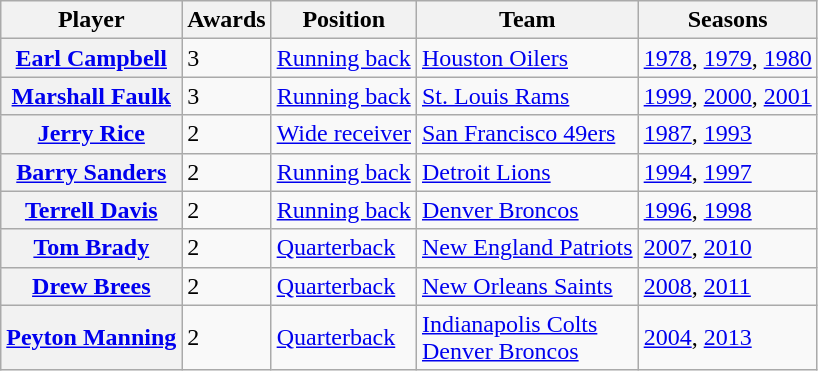<table class="wikitable sortable">
<tr>
<th scope="col">Player</th>
<th scope="col">Awards</th>
<th scope="col">Position</th>
<th scope="col">Team</th>
<th scope="col">Seasons</th>
</tr>
<tr>
<th><a href='#'>Earl Campbell</a></th>
<td>3</td>
<td><a href='#'>Running back</a></td>
<td><a href='#'>Houston Oilers</a></td>
<td><a href='#'>1978</a>, <a href='#'>1979</a>, <a href='#'>1980</a></td>
</tr>
<tr>
<th><a href='#'>Marshall Faulk</a></th>
<td>3</td>
<td><a href='#'>Running back</a></td>
<td><a href='#'>St. Louis Rams</a></td>
<td><a href='#'>1999</a>, <a href='#'>2000</a>, <a href='#'>2001</a></td>
</tr>
<tr>
<th><a href='#'>Jerry Rice</a></th>
<td>2</td>
<td><a href='#'>Wide receiver</a></td>
<td><a href='#'>San Francisco 49ers</a></td>
<td><a href='#'>1987</a>, <a href='#'>1993</a></td>
</tr>
<tr>
<th><a href='#'>Barry Sanders</a></th>
<td>2</td>
<td><a href='#'>Running back</a></td>
<td><a href='#'>Detroit Lions</a></td>
<td><a href='#'>1994</a>, <a href='#'>1997</a></td>
</tr>
<tr>
<th><a href='#'>Terrell Davis</a></th>
<td>2</td>
<td><a href='#'>Running back</a></td>
<td><a href='#'>Denver Broncos</a></td>
<td><a href='#'>1996</a>, <a href='#'>1998</a></td>
</tr>
<tr>
<th><a href='#'>Tom Brady</a></th>
<td>2</td>
<td><a href='#'>Quarterback</a></td>
<td><a href='#'>New England Patriots</a></td>
<td><a href='#'>2007</a>, <a href='#'>2010</a></td>
</tr>
<tr>
<th><a href='#'>Drew Brees</a></th>
<td>2</td>
<td><a href='#'>Quarterback</a></td>
<td><a href='#'>New Orleans Saints</a></td>
<td><a href='#'>2008</a>, <a href='#'>2011</a></td>
</tr>
<tr>
<th><a href='#'>Peyton Manning</a></th>
<td>2</td>
<td><a href='#'>Quarterback</a></td>
<td><a href='#'>Indianapolis Colts</a><br><a href='#'>Denver Broncos</a></td>
<td><a href='#'>2004</a>, <a href='#'>2013</a></td>
</tr>
</table>
